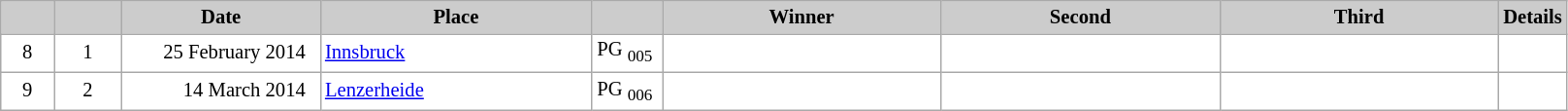<table class="wikitable plainrowheaders" style="background:#fff; font-size:86%; line-height:16px; border:grey solid 1px; border-collapse:collapse;">
<tr style="background:#ccc; text-align:center;">
<td align="center" width="30"></td>
<td align="center" width="40"></td>
<td align="center" width="130"><strong>Date</strong></td>
<td align="center" width="180"><strong>Place</strong></td>
<td align="center" width="42"></td>
<td align="center" width="185"><strong>Winner</strong></td>
<td align="center" width="185"><strong>Second</strong></td>
<td align="center" width="185"><strong>Third</strong></td>
<td align="center" width="10"><strong>Details</strong></td>
</tr>
<tr>
<td align=center>8</td>
<td align=center>1</td>
<td align=right>25 February 2014  </td>
<td> <a href='#'>Innsbruck</a></td>
<td align=right>PG <sub>005</sub> </td>
<td style="vertical-align: top;"></td>
<td style="vertical-align: top;"></td>
<td style="vertical-align: top;"></td>
<td></td>
</tr>
<tr>
<td align=center>9</td>
<td align=center>2</td>
<td align=right>14 March 2014  </td>
<td> <a href='#'>Lenzerheide</a></td>
<td align=right>PG <sub>006</sub> </td>
<td style="vertical-align: top;"></td>
<td style="vertical-align: top;"></td>
<td style="vertical-align: top;"></td>
<td></td>
</tr>
</table>
